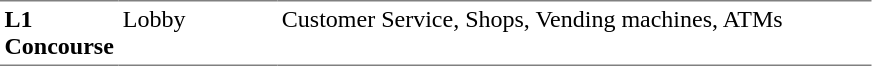<table table border=0 cellspacing=0 cellpadding=3>
<tr>
<td style="border-bottom:solid 1px gray; border-top:solid 1px gray;" valign=top width=50><strong>L1<br>Concourse</strong></td>
<td style="border-bottom:solid 1px gray; border-top:solid 1px gray;" valign=top width=100>Lobby</td>
<td style="border-bottom:solid 1px gray; border-top:solid 1px gray;" valign=top width=390>Customer Service, Shops, Vending machines, ATMs</td>
</tr>
</table>
